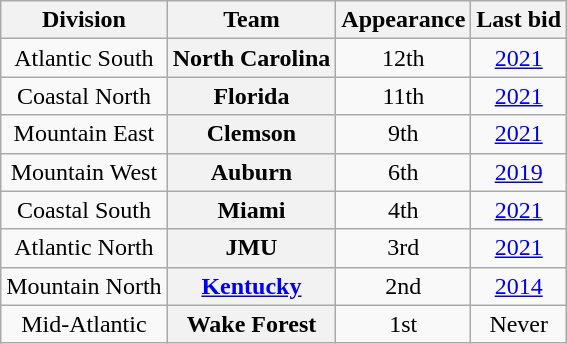<table class="wikitable sortable" style="text-align:center">
<tr>
<th>Division</th>
<th>Team</th>
<th>Appearance</th>
<th>Last bid</th>
</tr>
<tr>
<td>Atlantic South</td>
<th>North Carolina</th>
<td>12th</td>
<td><a href='#'>2021</a></td>
</tr>
<tr>
<td>Coastal North</td>
<th>Florida</th>
<td>11th</td>
<td><a href='#'>2021</a></td>
</tr>
<tr>
<td>Mountain East</td>
<th>Clemson</th>
<td>9th</td>
<td><a href='#'>2021</a></td>
</tr>
<tr>
<td>Mountain West</td>
<th>Auburn</th>
<td>6th</td>
<td><a href='#'>2019</a></td>
</tr>
<tr>
<td>Coastal South</td>
<th>Miami</th>
<td>4th</td>
<td><a href='#'>2021</a></td>
</tr>
<tr>
<td>Atlantic North</td>
<th>JMU</th>
<td>3rd</td>
<td><a href='#'>2021</a></td>
</tr>
<tr>
<td>Mountain North</td>
<th><a href='#'>Kentucky</a></th>
<td>2nd</td>
<td><a href='#'>2014</a></td>
</tr>
<tr>
<td>Mid-Atlantic</td>
<th>Wake Forest</th>
<td>1st</td>
<td>Never</td>
</tr>
</table>
